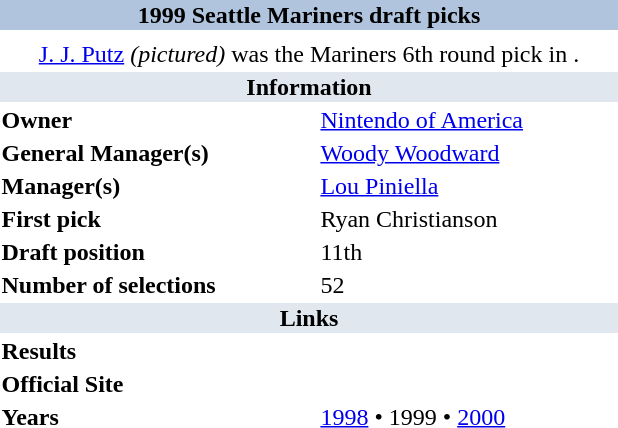<table class="toccolours" style="float: right; clear: right; margin: 0 0 1em 1em; width: 26em;">
<tr style="text-align:center;">
<th colspan="2" style="text-align: center; background-color: LightSteelBlue;">1999 Seattle Mariners draft picks</th>
</tr>
<tr>
<td colspan="2" style="text-align: center"></td>
</tr>
<tr>
<td colspan="2" style="text-align: center"><a href='#'>J. J. Putz</a> <em>(pictured)</em> was the Mariners 6th round pick in .</td>
</tr>
<tr>
<th style="background: #E0E7EF;" colspan="2">Information</th>
</tr>
<tr>
<td><strong>Owner</strong></td>
<td><a href='#'>Nintendo of America</a></td>
</tr>
<tr>
<td style="vertical-align: top;"><strong>General Manager(s)</strong></td>
<td><a href='#'>Woody Woodward</a></td>
</tr>
<tr>
<td style="vertical-align: top;"><strong>Manager(s)</strong></td>
<td><a href='#'>Lou Piniella</a></td>
</tr>
<tr>
<td style="vertical-align: top;"><strong>First pick</strong></td>
<td>Ryan Christianson</td>
</tr>
<tr>
<td style="vertical-align: top;"><strong>Draft position</strong></td>
<td>11th</td>
</tr>
<tr>
<td style="vertical-align: middle;"><strong>Number of selections</strong></td>
<td>52</td>
</tr>
<tr>
<th style="background: #E0E7EF;" colspan="2">Links</th>
</tr>
<tr>
<td style="vertical-align: top;"><strong>Results</strong></td>
<td></td>
</tr>
<tr>
<td style="vertical-align: top;"><strong>Official Site</strong></td>
<td></td>
</tr>
<tr>
<td style="vertical-align: top;"><strong>Years</strong></td>
<td><a href='#'>1998</a> • 1999 • <a href='#'>2000</a></td>
</tr>
</table>
